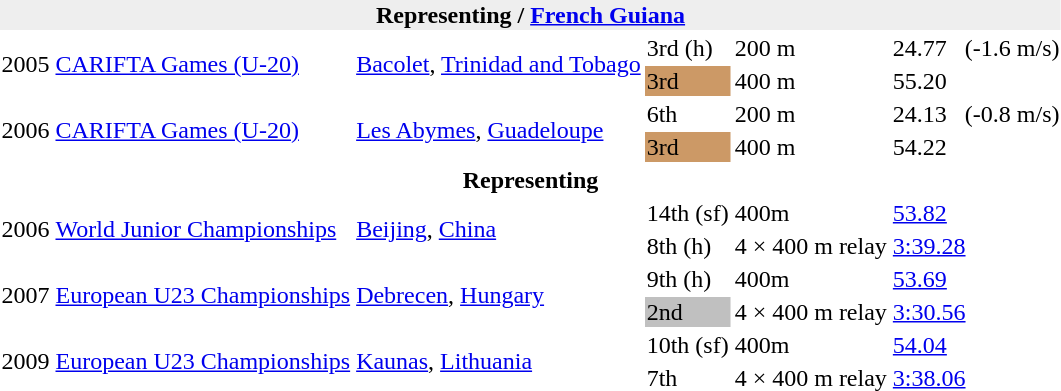<table>
<tr>
<th bgcolor="#eeeeee" colspan="6">Representing / <a href='#'>French Guiana</a></th>
</tr>
<tr>
<td rowspan = "2">2005</td>
<td rowspan = "2"><a href='#'>CARIFTA Games (U-20)</a></td>
<td rowspan = "2"><a href='#'>Bacolet</a>, <a href='#'>Trinidad and Tobago</a></td>
<td>3rd (h)</td>
<td>200 m</td>
<td>24.77   (-1.6 m/s)</td>
</tr>
<tr>
<td bgcolor=cc9966>3rd</td>
<td>400 m</td>
<td>55.20</td>
</tr>
<tr>
<td rowspan = "2">2006</td>
<td rowspan = "2"><a href='#'>CARIFTA Games (U-20)</a></td>
<td rowspan = "2"><a href='#'>Les Abymes</a>, <a href='#'>Guadeloupe</a></td>
<td>6th</td>
<td>200 m</td>
<td>24.13   (-0.8 m/s)</td>
</tr>
<tr>
<td bgcolor=cc9966>3rd</td>
<td>400 m</td>
<td>54.22</td>
</tr>
<tr>
<th colspan="6">Representing </th>
</tr>
<tr>
<td rowspan=2>2006</td>
<td rowspan=2><a href='#'>World Junior Championships</a></td>
<td rowspan=2><a href='#'>Beijing</a>, <a href='#'>China</a></td>
<td>14th (sf)</td>
<td>400m</td>
<td><a href='#'>53.82</a></td>
</tr>
<tr>
<td>8th (h)</td>
<td>4 × 400 m relay</td>
<td><a href='#'>3:39.28</a></td>
</tr>
<tr>
<td rowspan=2>2007</td>
<td rowspan=2><a href='#'>European U23 Championships</a></td>
<td rowspan=2><a href='#'>Debrecen</a>, <a href='#'>Hungary</a></td>
<td>9th (h)</td>
<td>400m</td>
<td><a href='#'>53.69</a></td>
</tr>
<tr>
<td bgcolor=silver>2nd</td>
<td>4 × 400 m relay</td>
<td><a href='#'>3:30.56</a></td>
</tr>
<tr>
<td rowspan=2>2009</td>
<td rowspan=2><a href='#'>European U23 Championships</a></td>
<td rowspan=2><a href='#'>Kaunas</a>, <a href='#'>Lithuania</a></td>
<td>10th (sf)</td>
<td>400m</td>
<td><a href='#'>54.04</a></td>
</tr>
<tr>
<td>7th</td>
<td>4 × 400 m relay</td>
<td><a href='#'>3:38.06</a></td>
</tr>
</table>
